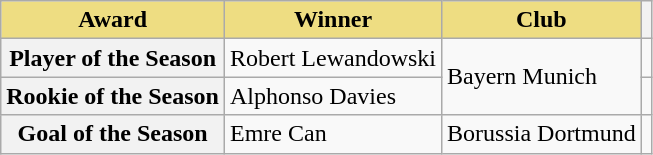<table class="wikitable">
<tr>
<th style="background-color: #eedd82">Award</th>
<th style="background-color: #eedd82">Winner</th>
<th style="background-color: #eedd82">Club</th>
<th></th>
</tr>
<tr>
<th>Player of the Season</th>
<td> Robert Lewandowski</td>
<td rowspan=2>Bayern Munich</td>
<td></td>
</tr>
<tr>
<th>Rookie of the Season</th>
<td> Alphonso Davies</td>
<td></td>
</tr>
<tr>
<th>Goal of the Season</th>
<td> Emre Can</td>
<td>Borussia Dortmund</td>
<td></td>
</tr>
</table>
